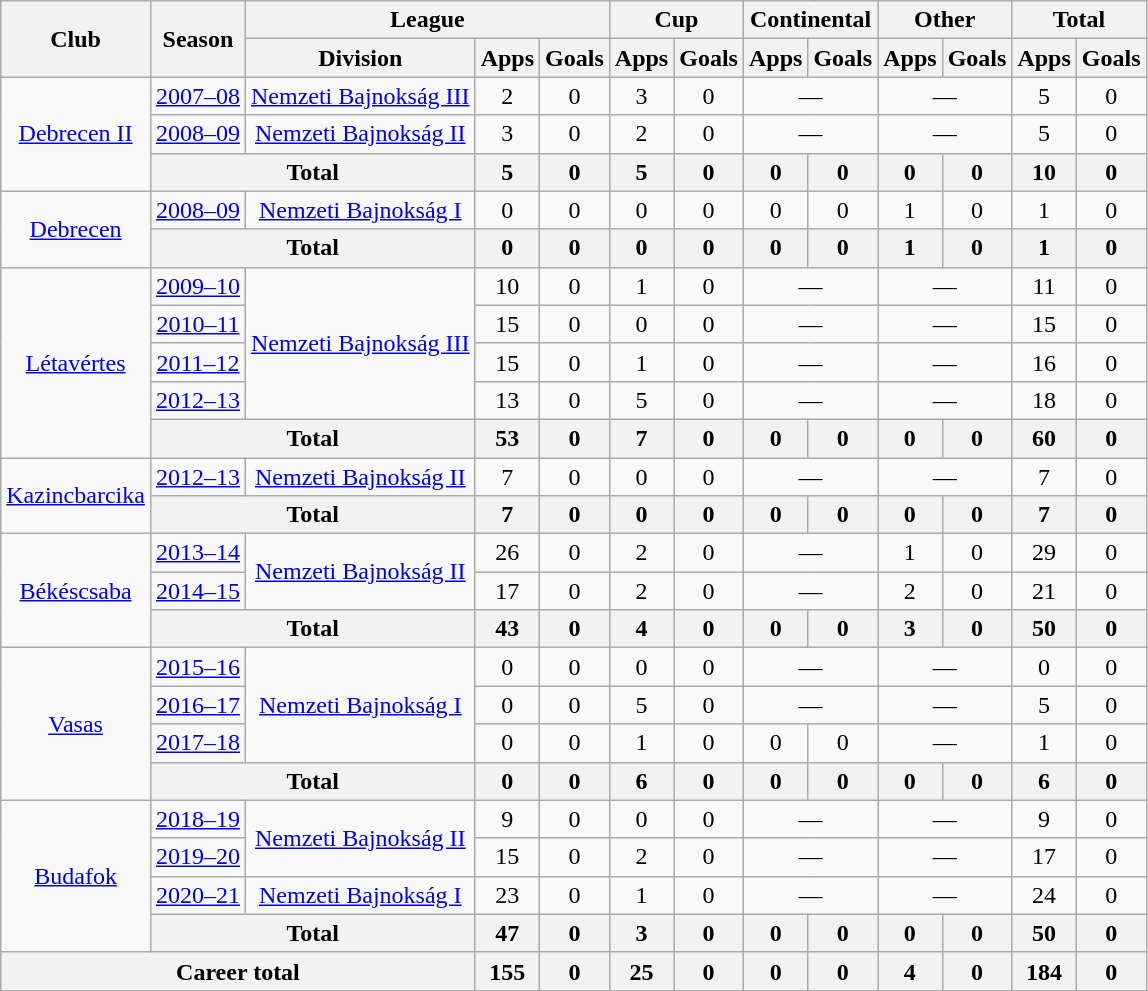<table class="wikitable" style="text-align:center">
<tr>
<th rowspan="2">Club</th>
<th rowspan="2">Season</th>
<th colspan="3">League</th>
<th colspan="2">Cup</th>
<th colspan="2">Continental</th>
<th colspan="2">Other</th>
<th colspan="2">Total</th>
</tr>
<tr>
<th>Division</th>
<th>Apps</th>
<th>Goals</th>
<th>Apps</th>
<th>Goals</th>
<th>Apps</th>
<th>Goals</th>
<th>Apps</th>
<th>Goals</th>
<th>Apps</th>
<th>Goals</th>
</tr>
<tr>
<td rowspan="3"><a href='#'>Debrecen II</a></td>
<td><a href='#'>2007–08</a></td>
<td><a href='#'>Nemzeti Bajnokság III</a></td>
<td>2</td>
<td>0</td>
<td>3</td>
<td>0</td>
<td colspan="2">—</td>
<td colspan="2">—</td>
<td>5</td>
<td>0</td>
</tr>
<tr>
<td><a href='#'>2008–09</a></td>
<td><a href='#'>Nemzeti Bajnokság II</a></td>
<td>3</td>
<td>0</td>
<td>2</td>
<td>0</td>
<td colspan="2">—</td>
<td colspan="2">—</td>
<td>5</td>
<td>0</td>
</tr>
<tr>
<th colspan="2">Total</th>
<th>5</th>
<th>0</th>
<th>5</th>
<th>0</th>
<th>0</th>
<th>0</th>
<th>0</th>
<th>0</th>
<th>10</th>
<th>0</th>
</tr>
<tr>
<td rowspan="2"><a href='#'>Debrecen</a></td>
<td><a href='#'>2008–09</a></td>
<td><a href='#'>Nemzeti Bajnokság I</a></td>
<td>0</td>
<td>0</td>
<td>0</td>
<td>0</td>
<td>0</td>
<td>0</td>
<td>1</td>
<td>0</td>
<td>1</td>
<td>0</td>
</tr>
<tr>
<th colspan="2">Total</th>
<th>0</th>
<th>0</th>
<th>0</th>
<th>0</th>
<th>0</th>
<th>0</th>
<th>1</th>
<th>0</th>
<th>1</th>
<th>0</th>
</tr>
<tr>
<td rowspan="5"><a href='#'>Létavértes</a></td>
<td><a href='#'>2009–10</a></td>
<td rowspan="4"><a href='#'>Nemzeti Bajnokság III</a></td>
<td>10</td>
<td>0</td>
<td>1</td>
<td>0</td>
<td colspan="2">—</td>
<td colspan="2">—</td>
<td>11</td>
<td>0</td>
</tr>
<tr>
<td><a href='#'>2010–11</a></td>
<td>15</td>
<td>0</td>
<td>0</td>
<td>0</td>
<td colspan="2">—</td>
<td colspan="2">—</td>
<td>15</td>
<td>0</td>
</tr>
<tr>
<td><a href='#'>2011–12</a></td>
<td>15</td>
<td>0</td>
<td>1</td>
<td>0</td>
<td colspan="2">—</td>
<td colspan="2">—</td>
<td>16</td>
<td>0</td>
</tr>
<tr>
<td><a href='#'>2012–13</a></td>
<td>13</td>
<td>0</td>
<td>5</td>
<td>0</td>
<td colspan="2">—</td>
<td colspan="2">—</td>
<td>18</td>
<td>0</td>
</tr>
<tr>
<th colspan="2">Total</th>
<th>53</th>
<th>0</th>
<th>7</th>
<th>0</th>
<th>0</th>
<th>0</th>
<th>0</th>
<th>0</th>
<th>60</th>
<th>0</th>
</tr>
<tr>
<td rowspan="2"><a href='#'>Kazincbarcika</a></td>
<td><a href='#'>2012–13</a></td>
<td><a href='#'>Nemzeti Bajnokság II</a></td>
<td>7</td>
<td>0</td>
<td>0</td>
<td>0</td>
<td colspan="2">—</td>
<td colspan="2">—</td>
<td>7</td>
<td>0</td>
</tr>
<tr>
<th colspan="2">Total</th>
<th>7</th>
<th>0</th>
<th>0</th>
<th>0</th>
<th>0</th>
<th>0</th>
<th>0</th>
<th>0</th>
<th>7</th>
<th>0</th>
</tr>
<tr>
<td rowspan="3"><a href='#'>Békéscsaba</a></td>
<td><a href='#'>2013–14</a></td>
<td rowspan="2"><a href='#'>Nemzeti Bajnokság II</a></td>
<td>26</td>
<td>0</td>
<td>2</td>
<td>0</td>
<td colspan="2">—</td>
<td>1</td>
<td>0</td>
<td>29</td>
<td>0</td>
</tr>
<tr>
<td><a href='#'>2014–15</a></td>
<td>17</td>
<td>0</td>
<td>2</td>
<td>0</td>
<td colspan="2">—</td>
<td>2</td>
<td>0</td>
<td>21</td>
<td>0</td>
</tr>
<tr>
<th colspan="2">Total</th>
<th>43</th>
<th>0</th>
<th>4</th>
<th>0</th>
<th>0</th>
<th>0</th>
<th>3</th>
<th>0</th>
<th>50</th>
<th>0</th>
</tr>
<tr>
<td rowspan="4"><a href='#'>Vasas</a></td>
<td><a href='#'>2015–16</a></td>
<td rowspan="3"><a href='#'>Nemzeti Bajnokság I</a></td>
<td>0</td>
<td>0</td>
<td>0</td>
<td>0</td>
<td colspan="2">—</td>
<td colspan="2">—</td>
<td>0</td>
<td>0</td>
</tr>
<tr>
<td><a href='#'>2016–17</a></td>
<td>0</td>
<td>0</td>
<td>5</td>
<td>0</td>
<td colspan="2">—</td>
<td colspan="2">—</td>
<td>5</td>
<td>0</td>
</tr>
<tr>
<td><a href='#'>2017–18</a></td>
<td>0</td>
<td>0</td>
<td>1</td>
<td>0</td>
<td>0</td>
<td>0</td>
<td colspan="2">—</td>
<td>1</td>
<td>0</td>
</tr>
<tr>
<th colspan="2">Total</th>
<th>0</th>
<th>0</th>
<th>6</th>
<th>0</th>
<th>0</th>
<th>0</th>
<th>0</th>
<th>0</th>
<th>6</th>
<th>0</th>
</tr>
<tr>
<td rowspan="4"><a href='#'>Budafok</a></td>
<td><a href='#'>2018–19</a></td>
<td rowspan="2"><a href='#'>Nemzeti Bajnokság II</a></td>
<td>9</td>
<td>0</td>
<td>0</td>
<td>0</td>
<td colspan="2">—</td>
<td colspan="2">—</td>
<td>9</td>
<td>0</td>
</tr>
<tr>
<td><a href='#'>2019–20</a></td>
<td>15</td>
<td>0</td>
<td>2</td>
<td>0</td>
<td colspan="2">—</td>
<td colspan="2">—</td>
<td>17</td>
<td>0</td>
</tr>
<tr>
<td><a href='#'>2020–21</a></td>
<td><a href='#'>Nemzeti Bajnokság I</a></td>
<td>23</td>
<td>0</td>
<td>1</td>
<td>0</td>
<td colspan="2">—</td>
<td colspan="2">—</td>
<td>24</td>
<td>0</td>
</tr>
<tr>
<th colspan="2">Total</th>
<th>47</th>
<th>0</th>
<th>3</th>
<th>0</th>
<th>0</th>
<th>0</th>
<th>0</th>
<th>0</th>
<th>50</th>
<th>0</th>
</tr>
<tr>
<th colspan="3">Career total</th>
<th>155</th>
<th>0</th>
<th>25</th>
<th>0</th>
<th>0</th>
<th>0</th>
<th>4</th>
<th>0</th>
<th>184</th>
<th>0</th>
</tr>
</table>
